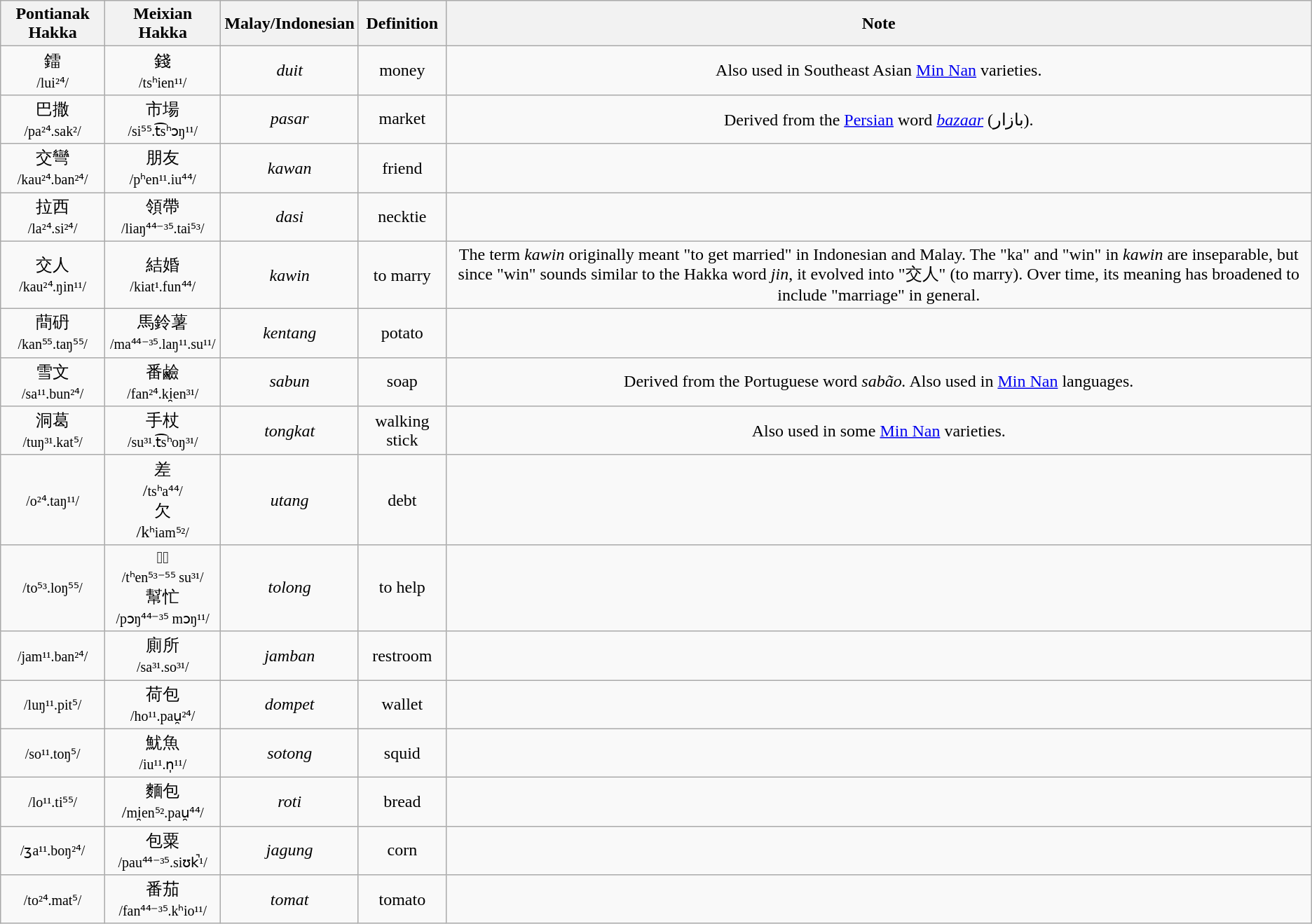<table class="wikitable">
<tr>
<th>Pontianak Hakka</th>
<th>Meixian Hakka</th>
<th>Malay/Indonesian</th>
<th>Definition</th>
<th>Note</th>
</tr>
<tr align="center">
<td>鐳<br><small>/lui²⁴/</small></td>
<td>錢<br><small>/tsʰien¹¹/</small></td>
<td><em>duit</em></td>
<td>money</td>
<td>Also used in Southeast Asian <a href='#'>Min Nan</a> varieties.</td>
</tr>
<tr align="center">
<td>巴撒<br><small>/</small><small>pa²⁴.sa</small><small>k²</small><small>/</small></td>
<td>市場<br><small>/s</small><small>i⁵⁵.t͡sʰɔŋ¹¹/</small></td>
<td><em>pasar</em></td>
<td>market</td>
<td>Derived from the <a href='#'>Persian</a> word <em><a href='#'>bazaar</a></em> (بازار).</td>
</tr>
<tr align="center">
<td>交彎<br><small>/</small><small>kau²⁴.ban²⁴/</small></td>
<td>朋友<br><small>/</small><small>pʰ</small><small>e</small><small>n¹¹</small><small>.</small><small>iu⁴⁴/</small></td>
<td><em>kawan</em></td>
<td>friend</td>
<td></td>
</tr>
<tr align="center">
<td>拉西<br><small>/</small><small>la²⁴.si²⁴/</small></td>
<td>領帶<br><small>/liaŋ⁴⁴⁻³⁵</small><small>.tai⁵³/</small></td>
<td><em>dasi</em></td>
<td>necktie</td>
<td></td>
</tr>
<tr align="center">
<td>交人<br><small>/</small><small>kau²⁴.ŋ</small><small>in¹¹</small><small>/</small></td>
<td>結婚<br><small>/kiat¹.fun⁴⁴</small><small>/</small></td>
<td><em>kawin</em></td>
<td>to marry</td>
<td>The term <em>kawin</em> originally meant "to get married" in Indonesian and Malay. The "ka" and "win" in <em>kawin</em> are inseparable, but since "win" sounds similar to the Hakka word <em>jin</em>, it evolved into "交人" (to marry). Over time, its meaning has broadened to include "marriage" in general.</td>
</tr>
<tr align="center">
<td>蕳砃<br><small>/kan⁵⁵</small><small>.</small><small>ta</small><small>ŋ⁵⁵</small><small>/</small></td>
<td>馬鈴薯<br><small>/ma⁴⁴⁻³⁵</small><small>.laŋ¹¹.su¹¹/</small></td>
<td><em>kentang</em></td>
<td>potato</td>
<td></td>
</tr>
<tr align="center">
<td>雪文<br><small>/sa¹¹.bun²⁴/</small></td>
<td>番鹼<br><small>/fan²⁴</small><small>.ki̯en³¹/</small></td>
<td><em>sabun</em></td>
<td>soap</td>
<td>Derived from the Portuguese word <em>sabão.</em> Also used in <a href='#'>Min Nan</a> languages.</td>
</tr>
<tr align="center">
<td>洞葛<br><small>/tuŋ³¹.kat⁵/</small></td>
<td>手杖<br><small>/su³¹.t͡sʰoŋ³¹/</small></td>
<td><em>tongkat</em></td>
<td>walking stick</td>
<td>Also used in some <a href='#'>Min Nan</a> varieties.</td>
</tr>
<tr align="center">
<td><small>/o²⁴.taŋ¹¹/</small></td>
<td>差<br>/<small>tsʰa</small><small>⁴⁴</small><small>/</small><br>欠<br>/k<small>ʰiam⁵²</small><small>/</small></td>
<td><em>utang</em></td>
<td>debt</td>
<td></td>
</tr>
<tr align="center">
<td><small>/to⁵³.loŋ⁵⁵/</small></td>
<td>𢯭手<br><small>/tʰ</small><small>en⁵³⁻⁵⁵ su³¹/</small><br>幫忙<br><small>/pɔŋ⁴⁴⁻³⁵ mɔŋ¹¹/</small></td>
<td><em>tolong</em></td>
<td>to help</td>
<td></td>
</tr>
<tr align="center">
<td><small>/jam¹¹.ban²⁴/</small></td>
<td>廁所<br><small>/sa³¹.so³¹/</small></td>
<td><em>jamban</em></td>
<td>restroom</td>
<td></td>
</tr>
<tr align="center">
<td><small>/luŋ¹¹.pit⁵/</small></td>
<td>荷包<br><small>/ho¹¹.pau̯²⁴/</small></td>
<td><em>dompet</em></td>
<td>wallet</td>
<td></td>
</tr>
<tr align="center">
<td><small>/so¹¹.toŋ⁵/</small></td>
<td>魷魚<br><small>/iu¹¹.n̩¹¹/</small></td>
<td><em>sotong</em></td>
<td>squid</td>
<td></td>
</tr>
<tr align="center">
<td><small>/lo¹¹.ti⁵⁵/</small></td>
<td>麵包<br>/<small>mi̯en⁵².pau̯⁴⁴/</small></td>
<td><em>roti</em></td>
<td>bread</td>
<td></td>
</tr>
<tr align="center">
<td><small>/ʒa¹¹.boŋ²⁴/</small></td>
<td>包粟<br><small>/pau⁴⁴⁻³⁵.siʊk̚¹/</small></td>
<td><em>jagung</em></td>
<td>corn</td>
<td></td>
</tr>
<tr align="center">
<td><small>/to²⁴.mat⁵/</small></td>
<td>番茄<br><small>/fan⁴⁴⁻³⁵.kʰio¹¹/</small></td>
<td><em>tomat</em></td>
<td>tomato</td>
<td></td>
</tr>
</table>
